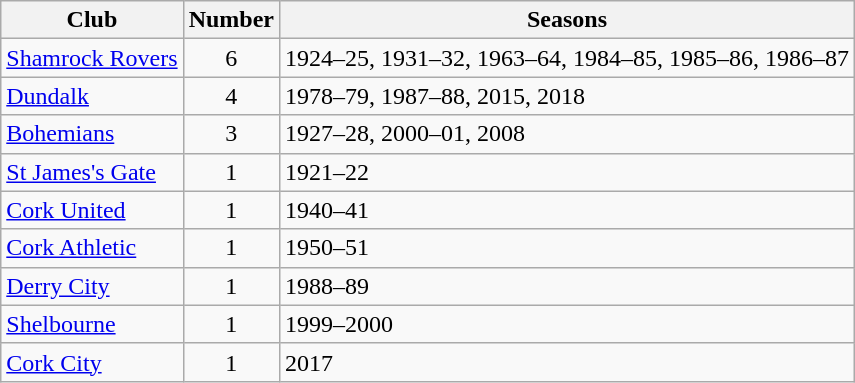<table class="wikitable sortable">
<tr>
<th>Club</th>
<th>Number</th>
<th>Seasons</th>
</tr>
<tr>
<td><a href='#'>Shamrock Rovers</a></td>
<td style="text-align:center">6</td>
<td>1924–25, 1931–32, 1963–64, 1984–85, 1985–86, 1986–87</td>
</tr>
<tr>
<td><a href='#'>Dundalk</a></td>
<td style="text-align:center">4</td>
<td>1978–79, 1987–88, 2015, 2018</td>
</tr>
<tr>
<td><a href='#'>Bohemians</a></td>
<td style="text-align:center">3</td>
<td>1927–28, 2000–01, 2008</td>
</tr>
<tr>
<td><a href='#'>St James's Gate</a></td>
<td style="text-align:center">1</td>
<td>1921–22</td>
</tr>
<tr>
<td><a href='#'>Cork United</a></td>
<td style="text-align:center">1</td>
<td>1940–41</td>
</tr>
<tr>
<td><a href='#'>Cork Athletic</a></td>
<td style="text-align:center">1</td>
<td>1950–51</td>
</tr>
<tr>
<td><a href='#'>Derry City</a></td>
<td style="text-align:center">1</td>
<td>1988–89</td>
</tr>
<tr>
<td><a href='#'>Shelbourne</a></td>
<td style="text-align:center">1</td>
<td>1999–2000</td>
</tr>
<tr>
<td><a href='#'>Cork City</a></td>
<td style="text-align:center">1</td>
<td>2017</td>
</tr>
</table>
